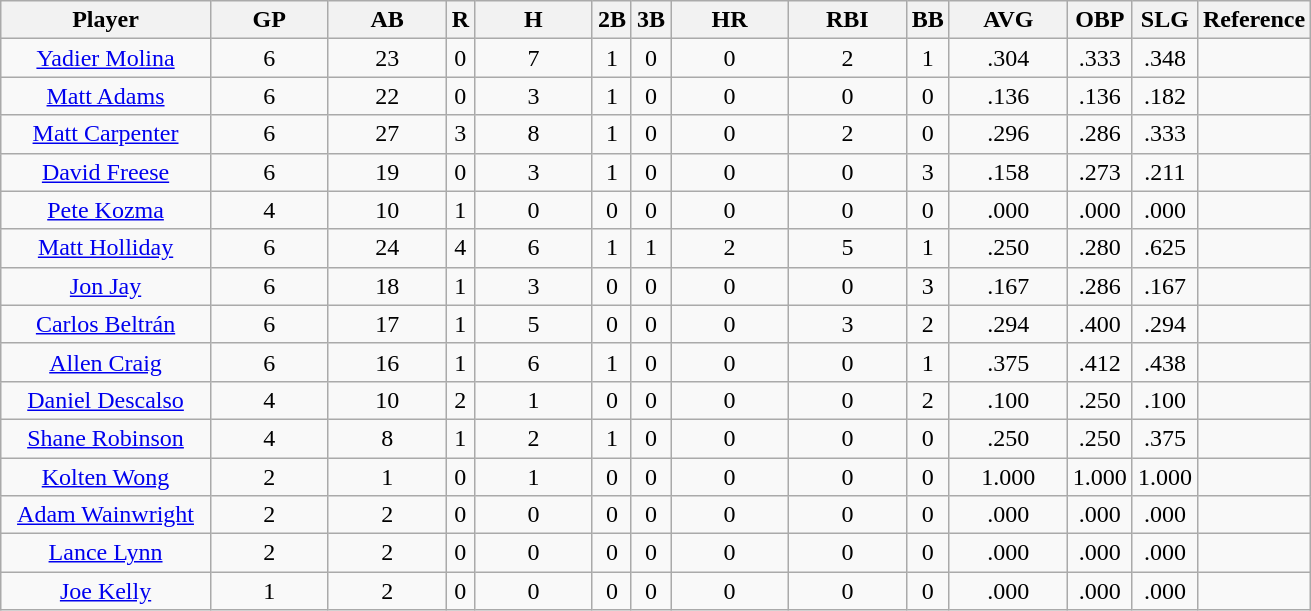<table class="wikitable sortable" style="text-align:center">
<tr>
<th width="16%">Player</th>
<th width="9%">GP</th>
<th width="9%">AB</th>
<th>R</th>
<th width="9%">H</th>
<th>2B</th>
<th>3B</th>
<th width="9%">HR</th>
<th width="9%">RBI</th>
<th>BB</th>
<th width="9%">AVG</th>
<th>OBP</th>
<th>SLG</th>
<th>Reference</th>
</tr>
<tr>
<td><a href='#'>Yadier Molina</a></td>
<td>6</td>
<td>23</td>
<td>0</td>
<td>7</td>
<td>1</td>
<td>0</td>
<td>0</td>
<td>2</td>
<td>1</td>
<td>.304</td>
<td>.333</td>
<td>.348</td>
<td></td>
</tr>
<tr>
<td><a href='#'>Matt Adams</a></td>
<td>6</td>
<td>22</td>
<td>0</td>
<td>3</td>
<td>1</td>
<td>0</td>
<td>0</td>
<td>0</td>
<td>0</td>
<td>.136</td>
<td>.136</td>
<td>.182</td>
<td></td>
</tr>
<tr>
<td><a href='#'>Matt Carpenter</a></td>
<td>6</td>
<td>27</td>
<td>3</td>
<td>8</td>
<td>1</td>
<td>0</td>
<td>0</td>
<td>2</td>
<td>0</td>
<td>.296</td>
<td>.286</td>
<td>.333</td>
<td></td>
</tr>
<tr>
<td><a href='#'>David Freese</a></td>
<td>6</td>
<td>19</td>
<td>0</td>
<td>3</td>
<td>1</td>
<td>0</td>
<td>0</td>
<td>0</td>
<td>3</td>
<td>.158</td>
<td>.273</td>
<td>.211</td>
<td></td>
</tr>
<tr>
<td><a href='#'>Pete Kozma</a></td>
<td>4</td>
<td>10</td>
<td>1</td>
<td>0</td>
<td>0</td>
<td>0</td>
<td>0</td>
<td>0</td>
<td>0</td>
<td>.000</td>
<td>.000</td>
<td>.000</td>
<td></td>
</tr>
<tr>
<td><a href='#'>Matt Holliday</a></td>
<td>6</td>
<td>24</td>
<td>4</td>
<td>6</td>
<td>1</td>
<td>1</td>
<td>2</td>
<td>5</td>
<td>1</td>
<td>.250</td>
<td>.280</td>
<td>.625</td>
<td></td>
</tr>
<tr>
<td><a href='#'>Jon Jay</a></td>
<td>6</td>
<td>18</td>
<td>1</td>
<td>3</td>
<td>0</td>
<td>0</td>
<td>0</td>
<td>0</td>
<td>3</td>
<td>.167</td>
<td>.286</td>
<td>.167</td>
<td></td>
</tr>
<tr>
<td><a href='#'>Carlos Beltrán</a></td>
<td>6</td>
<td>17</td>
<td>1</td>
<td>5</td>
<td>0</td>
<td>0</td>
<td>0</td>
<td>3</td>
<td>2</td>
<td>.294</td>
<td>.400</td>
<td>.294</td>
<td></td>
</tr>
<tr>
<td><a href='#'>Allen Craig</a></td>
<td>6</td>
<td>16</td>
<td>1</td>
<td>6</td>
<td>1</td>
<td>0</td>
<td>0</td>
<td>0</td>
<td>1</td>
<td>.375</td>
<td>.412</td>
<td>.438</td>
<td></td>
</tr>
<tr>
<td><a href='#'>Daniel Descalso</a></td>
<td>4</td>
<td>10</td>
<td>2</td>
<td>1</td>
<td>0</td>
<td>0</td>
<td>0</td>
<td>0</td>
<td>2</td>
<td>.100</td>
<td>.250</td>
<td>.100</td>
<td></td>
</tr>
<tr>
<td><a href='#'>Shane Robinson</a></td>
<td>4</td>
<td>8</td>
<td>1</td>
<td>2</td>
<td>1</td>
<td>0</td>
<td>0</td>
<td>0</td>
<td>0</td>
<td>.250</td>
<td>.250</td>
<td>.375</td>
<td></td>
</tr>
<tr>
<td><a href='#'>Kolten Wong</a></td>
<td>2</td>
<td>1</td>
<td>0</td>
<td>1</td>
<td>0</td>
<td>0</td>
<td>0</td>
<td>0</td>
<td>0</td>
<td>1.000</td>
<td>1.000</td>
<td>1.000</td>
<td></td>
</tr>
<tr>
<td><a href='#'>Adam Wainwright</a></td>
<td>2</td>
<td>2</td>
<td>0</td>
<td>0</td>
<td>0</td>
<td>0</td>
<td>0</td>
<td>0</td>
<td>0</td>
<td>.000</td>
<td>.000</td>
<td>.000</td>
<td></td>
</tr>
<tr>
<td><a href='#'>Lance Lynn</a></td>
<td>2</td>
<td>2</td>
<td>0</td>
<td>0</td>
<td>0</td>
<td>0</td>
<td>0</td>
<td>0</td>
<td>0</td>
<td>.000</td>
<td>.000</td>
<td>.000</td>
<td></td>
</tr>
<tr>
<td><a href='#'>Joe Kelly</a></td>
<td>1</td>
<td>2</td>
<td>0</td>
<td>0</td>
<td>0</td>
<td>0</td>
<td>0</td>
<td>0</td>
<td>0</td>
<td>.000</td>
<td>.000</td>
<td>.000</td>
<td></td>
</tr>
</table>
